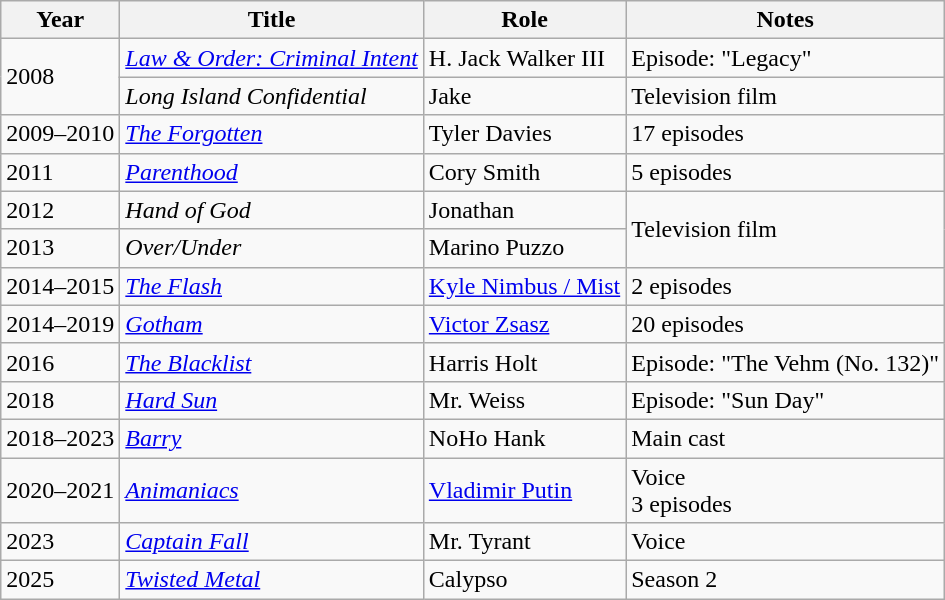<table class="wikitable sortable">
<tr>
<th scope="col">Year</th>
<th scope="col">Title</th>
<th scope="col">Role</th>
<th scope="col" class="unsortable">Notes</th>
</tr>
<tr>
<td rowspan="2">2008</td>
<td scope="row"><em><a href='#'>Law & Order: Criminal Intent</a></em></td>
<td>H. Jack Walker III</td>
<td>Episode: "Legacy"</td>
</tr>
<tr>
<td scope="row"><em>Long Island Confidential</em></td>
<td>Jake</td>
<td>Television film</td>
</tr>
<tr>
<td>2009–2010</td>
<td scope="row"><em><a href='#'>The Forgotten</a></em></td>
<td>Tyler Davies</td>
<td>17 episodes</td>
</tr>
<tr>
<td>2011</td>
<td scope="row"><em><a href='#'>Parenthood</a></em></td>
<td>Cory Smith</td>
<td>5 episodes</td>
</tr>
<tr>
<td>2012</td>
<td scope="row"><em>Hand of God</em></td>
<td>Jonathan</td>
<td rowspan="2">Television film</td>
</tr>
<tr>
<td>2013</td>
<td scope="row"><em>Over/Under</em></td>
<td>Marino Puzzo</td>
</tr>
<tr>
<td>2014–2015</td>
<td scope="row"><em><a href='#'>The Flash</a></em></td>
<td><a href='#'>Kyle Nimbus / Mist</a></td>
<td>2 episodes</td>
</tr>
<tr>
<td>2014–2019</td>
<td scope="row"><em><a href='#'>Gotham</a></em></td>
<td><a href='#'>Victor Zsasz</a></td>
<td>20 episodes</td>
</tr>
<tr>
<td>2016</td>
<td scope="row"><em><a href='#'>The Blacklist</a></em></td>
<td>Harris Holt</td>
<td>Episode: "The Vehm (No. 132)"</td>
</tr>
<tr>
<td>2018</td>
<td scope="row"><em><a href='#'>Hard Sun</a></em></td>
<td>Mr. Weiss</td>
<td>Episode: "Sun Day"</td>
</tr>
<tr>
<td>2018–2023</td>
<td scope="row"><em><a href='#'>Barry</a></em></td>
<td>NoHo Hank</td>
<td>Main cast</td>
</tr>
<tr>
<td>2020–2021</td>
<td scope="row"><em><a href='#'>Animaniacs</a></em></td>
<td><a href='#'>Vladimir Putin</a></td>
<td>Voice<br>3 episodes</td>
</tr>
<tr>
<td>2023</td>
<td scope="row"><em><a href='#'>Captain Fall</a></em></td>
<td>Mr. Tyrant</td>
<td>Voice</td>
</tr>
<tr>
<td>2025</td>
<td scope="row"><em><a href='#'>Twisted Metal</a></em></td>
<td>Calypso</td>
<td>Season 2</td>
</tr>
</table>
